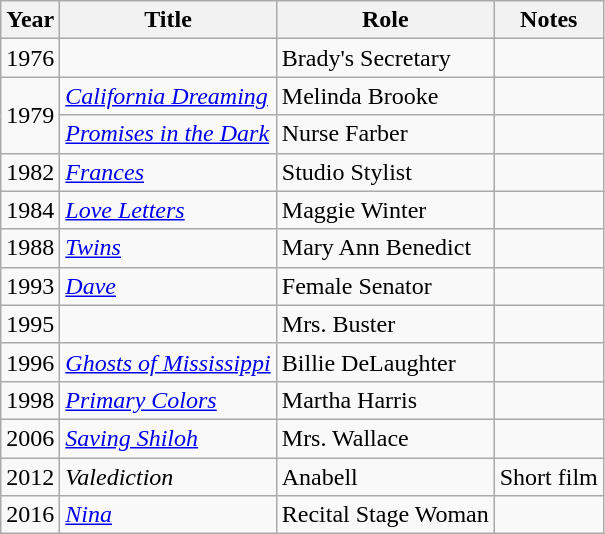<table class="wikitable sortable">
<tr>
<th>Year</th>
<th>Title</th>
<th>Role</th>
<th class="unsortable">Notes</th>
</tr>
<tr>
<td>1976</td>
<td><em></em></td>
<td>Brady's Secretary</td>
<td></td>
</tr>
<tr>
<td rowspan="2">1979</td>
<td><em><a href='#'>California Dreaming</a></em></td>
<td>Melinda Brooke</td>
<td></td>
</tr>
<tr>
<td><em><a href='#'>Promises in the Dark</a></em></td>
<td>Nurse Farber</td>
<td></td>
</tr>
<tr>
<td>1982</td>
<td><em><a href='#'>Frances</a></em></td>
<td>Studio Stylist</td>
<td></td>
</tr>
<tr>
<td>1984</td>
<td><em><a href='#'>Love Letters</a></em></td>
<td>Maggie Winter</td>
<td></td>
</tr>
<tr>
<td>1988</td>
<td><em><a href='#'>Twins</a></em></td>
<td>Mary Ann Benedict</td>
<td></td>
</tr>
<tr>
<td>1993</td>
<td><em><a href='#'>Dave</a></em></td>
<td>Female Senator</td>
<td></td>
</tr>
<tr>
<td>1995</td>
<td><em></em></td>
<td>Mrs. Buster</td>
<td></td>
</tr>
<tr>
<td>1996</td>
<td><em><a href='#'>Ghosts of Mississippi</a></em></td>
<td>Billie DeLaughter</td>
<td></td>
</tr>
<tr>
<td>1998</td>
<td><em><a href='#'>Primary Colors</a></em></td>
<td>Martha Harris</td>
<td></td>
</tr>
<tr>
<td>2006</td>
<td><em><a href='#'>Saving Shiloh</a></em></td>
<td>Mrs. Wallace</td>
<td></td>
</tr>
<tr>
<td>2012</td>
<td><em>Valediction</em></td>
<td>Anabell</td>
<td>Short film</td>
</tr>
<tr>
<td>2016</td>
<td><em><a href='#'>Nina</a></em></td>
<td>Recital Stage Woman</td>
<td></td>
</tr>
</table>
